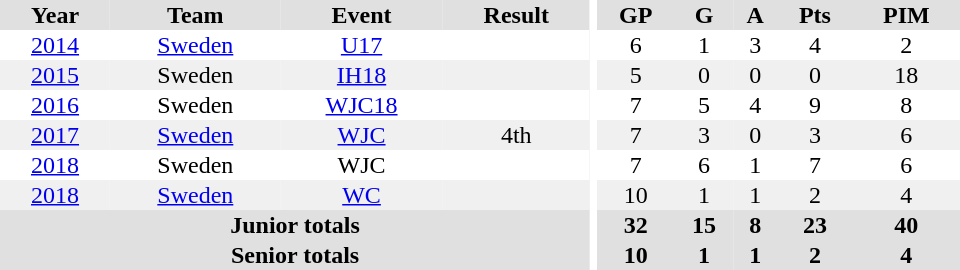<table border="0" cellpadding="1" cellspacing="0" ID="Table3" style="text-align:center; width:40em;">
<tr bgcolor="#e0e0e0">
<th>Year</th>
<th>Team</th>
<th>Event</th>
<th>Result</th>
<th rowspan="99" bgcolor="#ffffff"></th>
<th>GP</th>
<th>G</th>
<th>A</th>
<th>Pts</th>
<th>PIM</th>
</tr>
<tr>
<td><a href='#'>2014</a></td>
<td><a href='#'>Sweden</a></td>
<td><a href='#'>U17</a></td>
<td></td>
<td>6</td>
<td>1</td>
<td>3</td>
<td>4</td>
<td>2</td>
</tr>
<tr bgcolor="#f0f0f0">
<td><a href='#'>2015</a></td>
<td>Sweden</td>
<td><a href='#'>IH18</a></td>
<td></td>
<td>5</td>
<td>0</td>
<td>0</td>
<td>0</td>
<td>18</td>
</tr>
<tr>
<td><a href='#'>2016</a></td>
<td>Sweden</td>
<td><a href='#'>WJC18</a></td>
<td></td>
<td>7</td>
<td>5</td>
<td>4</td>
<td>9</td>
<td>8</td>
</tr>
<tr bgcolor="#f0f0f0">
<td><a href='#'>2017</a></td>
<td><a href='#'>Sweden</a></td>
<td><a href='#'>WJC</a></td>
<td>4th</td>
<td>7</td>
<td>3</td>
<td>0</td>
<td>3</td>
<td>6</td>
</tr>
<tr>
<td><a href='#'>2018</a></td>
<td>Sweden</td>
<td>WJC</td>
<td></td>
<td>7</td>
<td>6</td>
<td>1</td>
<td>7</td>
<td>6</td>
</tr>
<tr bgcolor="#f0f0f0">
<td><a href='#'>2018</a></td>
<td><a href='#'>Sweden</a></td>
<td><a href='#'>WC</a></td>
<td></td>
<td>10</td>
<td>1</td>
<td>1</td>
<td>2</td>
<td>4</td>
</tr>
<tr bgcolor="#e0e0e0">
<th colspan="4">Junior totals</th>
<th>32</th>
<th>15</th>
<th>8</th>
<th>23</th>
<th>40</th>
</tr>
<tr bgcolor="#e0e0e0">
<th colspan="4">Senior totals</th>
<th>10</th>
<th>1</th>
<th>1</th>
<th>2</th>
<th>4</th>
</tr>
</table>
